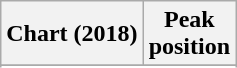<table class="wikitable plainrowheaders sortable" style="text-align:center;">
<tr>
<th>Chart (2018)</th>
<th>Peak<br>position</th>
</tr>
<tr>
</tr>
<tr>
</tr>
<tr>
</tr>
<tr>
</tr>
<tr>
</tr>
<tr>
</tr>
</table>
